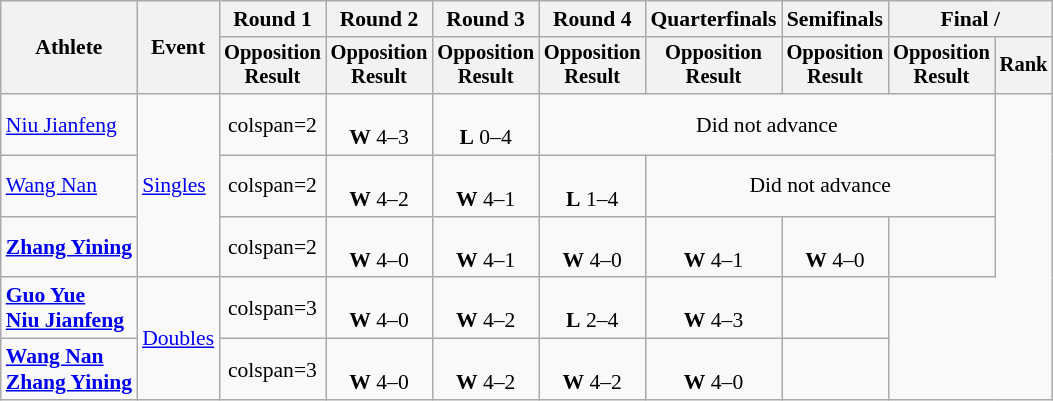<table class="wikitable" style="font-size:90%">
<tr>
<th rowspan="2">Athlete</th>
<th rowspan="2">Event</th>
<th>Round 1</th>
<th>Round 2</th>
<th>Round 3</th>
<th>Round 4</th>
<th>Quarterfinals</th>
<th>Semifinals</th>
<th colspan=2>Final / </th>
</tr>
<tr style="font-size:95%">
<th>Opposition<br>Result</th>
<th>Opposition<br>Result</th>
<th>Opposition<br>Result</th>
<th>Opposition<br>Result</th>
<th>Opposition<br>Result</th>
<th>Opposition<br>Result</th>
<th>Opposition<br>Result</th>
<th>Rank</th>
</tr>
<tr align=center>
<td align=left><a href='#'>Niu Jianfeng</a></td>
<td style="text-align:left;" rowspan="3"><a href='#'>Singles</a></td>
<td>colspan=2 </td>
<td><br><strong>W</strong> 4–3</td>
<td><br><strong>L</strong> 0–4</td>
<td colspan=4>Did not advance</td>
</tr>
<tr align=center>
<td align=left><a href='#'>Wang Nan</a></td>
<td>colspan=2 </td>
<td><br><strong>W</strong> 4–2</td>
<td><br><strong>W</strong> 4–1</td>
<td><br><strong>L</strong> 1–4</td>
<td colspan=3>Did not advance</td>
</tr>
<tr align=center>
<td align=left><strong><a href='#'>Zhang Yining</a></strong></td>
<td>colspan=2 </td>
<td><br><strong>W</strong> 4–0</td>
<td><br><strong>W</strong> 4–1</td>
<td><br><strong>W</strong> 4–0</td>
<td><br><strong>W</strong> 4–1</td>
<td><br><strong>W</strong> 4–0</td>
<td></td>
</tr>
<tr align=center>
<td align=left><strong><a href='#'>Guo Yue</a><br><a href='#'>Niu Jianfeng</a></strong></td>
<td style="text-align:left;" rowspan="2"><a href='#'>Doubles</a></td>
<td>colspan=3 </td>
<td><br><strong>W</strong> 4–0</td>
<td><br><strong>W</strong> 4–2</td>
<td><br><strong>L</strong> 2–4</td>
<td><br><strong>W</strong> 4–3</td>
<td></td>
</tr>
<tr align=center>
<td align=left><strong><a href='#'>Wang Nan</a><br><a href='#'>Zhang Yining</a></strong></td>
<td>colspan=3 </td>
<td><br><strong>W</strong> 4–0</td>
<td><br><strong>W</strong> 4–2</td>
<td><br><strong>W</strong> 4–2</td>
<td><br><strong>W</strong> 4–0</td>
<td></td>
</tr>
</table>
